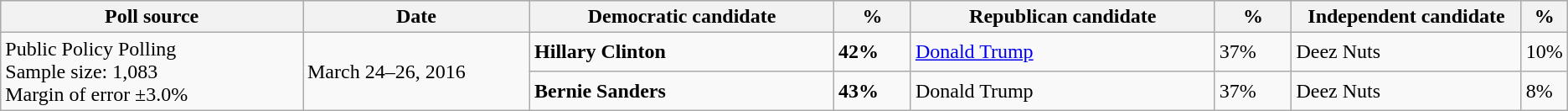<table class="wikitable">
<tr style="background:lightgrey;">
<th style="width:20%;">Poll source</th>
<th style="width:15%;">Date</th>
<th style="width:20%;">Democratic candidate</th>
<th style="width:5%;">%</th>
<th style="width:20%;">Republican candidate</th>
<th style="width:5%;">%</th>
<th style="width:20%;">Independent candidate</th>
<th style="width:5%;">%</th>
</tr>
<tr>
<td rowspan="2">Public Policy Polling<br>Sample size: 1,083<br>Margin of error ±3.0%</td>
<td rowspan="2">March 24–26, 2016</td>
<td><strong>Hillary Clinton</strong></td>
<td><strong>42%</strong></td>
<td><a href='#'>Donald Trump</a></td>
<td>37%</td>
<td>Deez Nuts</td>
<td>10%</td>
</tr>
<tr>
<td><strong>Bernie Sanders</strong></td>
<td><strong>43%</strong></td>
<td>Donald Trump</td>
<td>37%</td>
<td>Deez Nuts</td>
<td>8%</td>
</tr>
</table>
